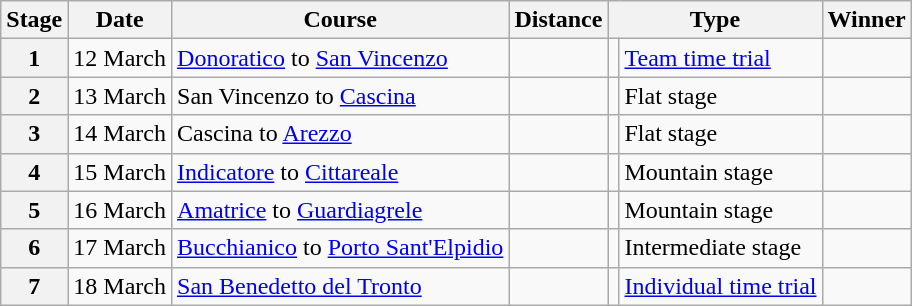<table class="wikitable">
<tr>
<th>Stage</th>
<th>Date</th>
<th>Course</th>
<th>Distance</th>
<th colspan="2">Type</th>
<th>Winner</th>
</tr>
<tr>
<th>1</th>
<td align=right>12 March</td>
<td><a href='#'>Donoratico</a> to <a href='#'>San Vincenzo</a></td>
<td></td>
<td></td>
<td><a href='#'>Team time trial</a></td>
<td></td>
</tr>
<tr>
<th>2</th>
<td align=right>13 March</td>
<td>San Vincenzo to <a href='#'>Cascina</a></td>
<td></td>
<td></td>
<td>Flat stage</td>
<td></td>
</tr>
<tr>
<th>3</th>
<td align=right>14 March</td>
<td>Cascina to <a href='#'>Arezzo</a></td>
<td></td>
<td></td>
<td>Flat stage</td>
<td></td>
</tr>
<tr>
<th>4</th>
<td align=right>15 March</td>
<td><a href='#'>Indicatore</a> to <a href='#'>Cittareale</a></td>
<td></td>
<td></td>
<td>Mountain stage</td>
<td></td>
</tr>
<tr>
<th>5</th>
<td align=right>16 March</td>
<td><a href='#'>Amatrice</a> to <a href='#'>Guardiagrele</a></td>
<td></td>
<td></td>
<td>Mountain stage</td>
<td></td>
</tr>
<tr>
<th>6</th>
<td align=right>17 March</td>
<td><a href='#'>Bucchianico</a> to <a href='#'>Porto Sant'Elpidio</a></td>
<td></td>
<td></td>
<td>Intermediate stage</td>
<td></td>
</tr>
<tr>
<th>7</th>
<td align=right>18 March</td>
<td><a href='#'>San Benedetto del Tronto</a></td>
<td></td>
<td></td>
<td><a href='#'>Individual time trial</a></td>
<td></td>
</tr>
</table>
